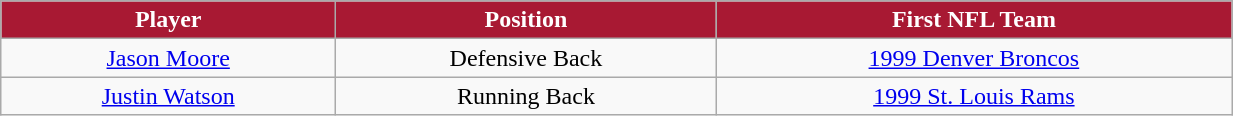<table class="wikitable" width="65%">
<tr>
<th style="background:#A81933;color:#FFFFFF;">Player</th>
<th style="background:#A81933;color:#FFFFFF;">Position</th>
<th style="background:#A81933;color:#FFFFFF;">First NFL Team</th>
</tr>
<tr align="center" bgcolor="">
<td><a href='#'>Jason Moore</a></td>
<td>Defensive Back</td>
<td><a href='#'>1999 Denver Broncos</a></td>
</tr>
<tr align="center" bgcolor="">
<td><a href='#'>Justin Watson</a></td>
<td>Running Back</td>
<td><a href='#'>1999 St. Louis Rams</a></td>
</tr>
</table>
